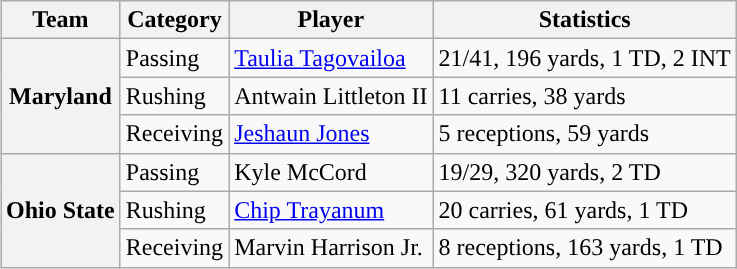<table class="wikitable" style="float:right">
<tr>
<th>Team</th>
<th>Category</th>
<th>Player</th>
<th>Statistics</th>
</tr>
<tr>
<th rowspan=3>Maryland</th>
<td>Passing</td>
<td><a href='#'>Taulia Tagovailoa</a></td>
<td>21/41, 196 yards, 1 TD, 2 INT</td>
</tr>
<tr>
<td>Rushing</td>
<td>Antwain Littleton II</td>
<td>11 carries, 38 yards</td>
</tr>
<tr>
<td>Receiving</td>
<td><a href='#'>Jeshaun Jones</a></td>
<td>5 receptions, 59 yards</td>
</tr>
<tr>
<th rowspan=3>Ohio State</th>
<td>Passing</td>
<td>Kyle McCord</td>
<td>19/29, 320 yards, 2 TD</td>
</tr>
<tr>
<td>Rushing</td>
<td><a href='#'>Chip Trayanum</a></td>
<td>20 carries, 61 yards, 1 TD</td>
</tr>
<tr>
<td>Receiving</td>
<td>Marvin Harrison Jr.</td>
<td>8 receptions, 163 yards, 1 TD</td>
</tr>
</table>
